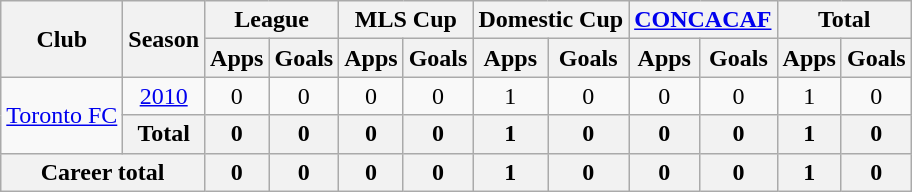<table class="wikitable" style="text-align: center;">
<tr>
<th rowspan="2">Club</th>
<th rowspan="2">Season</th>
<th colspan="2">League</th>
<th colspan="2">MLS Cup</th>
<th colspan="2">Domestic Cup</th>
<th colspan="2"><a href='#'>CONCACAF</a></th>
<th colspan="2">Total</th>
</tr>
<tr>
<th>Apps</th>
<th>Goals</th>
<th>Apps</th>
<th>Goals</th>
<th>Apps</th>
<th>Goals</th>
<th>Apps</th>
<th>Goals</th>
<th>Apps</th>
<th>Goals</th>
</tr>
<tr>
<td rowspan="2"><a href='#'>Toronto FC</a></td>
<td><a href='#'>2010</a></td>
<td>0</td>
<td>0</td>
<td>0</td>
<td>0</td>
<td>1</td>
<td>0</td>
<td>0</td>
<td>0</td>
<td>1</td>
<td>0</td>
</tr>
<tr>
<th>Total</th>
<th>0</th>
<th>0</th>
<th>0</th>
<th>0</th>
<th>1</th>
<th>0</th>
<th>0</th>
<th>0</th>
<th>1</th>
<th>0</th>
</tr>
<tr>
<th colspan="2">Career total</th>
<th>0</th>
<th>0</th>
<th>0</th>
<th>0</th>
<th>1</th>
<th>0</th>
<th>0</th>
<th>0</th>
<th>1</th>
<th>0</th>
</tr>
</table>
